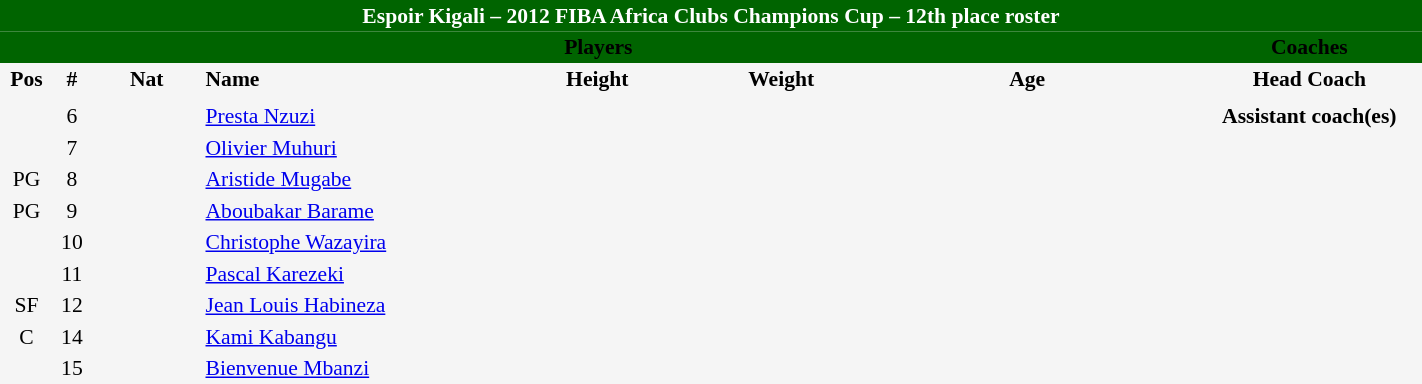<table border=0 cellpadding=2 cellspacing=0  |- bgcolor=#f5f5f5 style="text-align:center; font-size:90%;" width=75%>
<tr>
<td colspan="8" style="background: #006400; color: white"><strong>Espoir Kigali – 2012 FIBA Africa Clubs Champions Cup – 12th place roster</strong></td>
</tr>
<tr>
<td colspan="7" style="background: #006400; color: black"><strong>Players</strong></td>
<td style="background: #006400; color: black"><strong>Coaches</strong></td>
</tr>
<tr style="background=#f5f5f5; color: black">
<th width=5px>Pos</th>
<th width=5px>#</th>
<th width=50px>Nat</th>
<th width=135px align=left>Name</th>
<th width=100px>Height</th>
<th width=70px>Weight</th>
<th width=160px>Age</th>
<th width=105px>Head Coach</th>
</tr>
<tr>
<td></td>
<td></td>
<td></td>
<td align=left></td>
<td></td>
<td></td>
<td></td>
<td></td>
</tr>
<tr>
<td></td>
<td>6</td>
<td></td>
<td align=left><a href='#'>Presta Nzuzi</a></td>
<td></td>
<td></td>
<td><span></span></td>
<td><strong>Assistant coach(es)</strong></td>
</tr>
<tr>
<td></td>
<td>7</td>
<td></td>
<td align=left><a href='#'>Olivier Muhuri</a></td>
<td></td>
<td></td>
<td></td>
</tr>
<tr>
<td>PG</td>
<td>8</td>
<td></td>
<td align=left><a href='#'>Aristide Mugabe</a></td>
<td><span></span></td>
<td></td>
<td><span></span></td>
</tr>
<tr>
<td>PG</td>
<td>9</td>
<td></td>
<td align=left><a href='#'>Aboubakar Barame</a></td>
<td><span></span></td>
<td></td>
<td><span></span></td>
</tr>
<tr>
<td></td>
<td>10</td>
<td></td>
<td align=left><a href='#'>Christophe Wazayira</a></td>
<td></td>
<td></td>
<td><span></span></td>
</tr>
<tr>
<td></td>
<td>11</td>
<td></td>
<td align=left><a href='#'>Pascal Karezeki</a></td>
<td></td>
<td></td>
<td></td>
</tr>
<tr>
<td>SF</td>
<td>12</td>
<td></td>
<td align=left><a href='#'>Jean Louis Habineza</a></td>
<td><span></span></td>
<td></td>
<td><span></span></td>
</tr>
<tr>
<td>C</td>
<td>14</td>
<td></td>
<td align=left><a href='#'>Kami Kabangu</a></td>
<td><span></span></td>
<td></td>
<td><span></span></td>
</tr>
<tr>
<td></td>
<td>15</td>
<td></td>
<td align=left><a href='#'>Bienvenue Mbanzi</a></td>
<td></td>
<td></td>
<td><span></span></td>
</tr>
</table>
